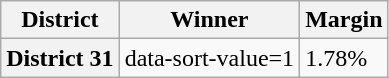<table class="wikitable sortable">
<tr>
<th>District</th>
<th>Winner</th>
<th>Margin</th>
</tr>
<tr>
<th>District 31</th>
<td>data-sort-value=1 </td>
<td>1.78%</td>
</tr>
</table>
